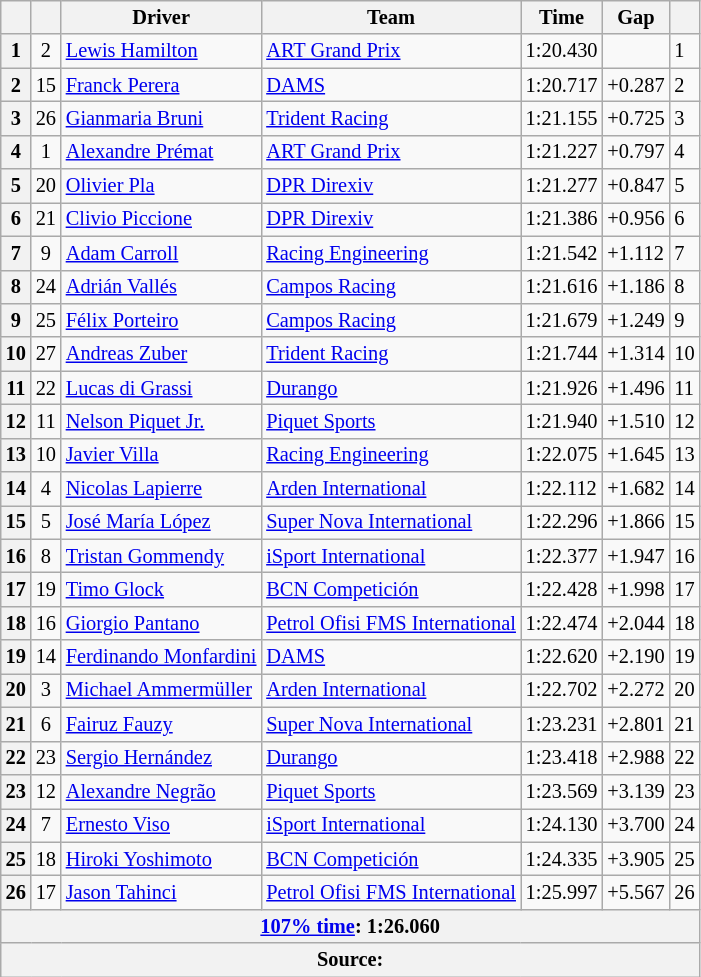<table class="wikitable" style="font-size:85%">
<tr>
<th></th>
<th></th>
<th>Driver</th>
<th>Team</th>
<th>Time</th>
<th>Gap</th>
<th></th>
</tr>
<tr>
<th>1</th>
<td align="center">2</td>
<td> <a href='#'>Lewis Hamilton</a></td>
<td><a href='#'>ART Grand Prix</a></td>
<td>1:20.430</td>
<td></td>
<td>1</td>
</tr>
<tr>
<th>2</th>
<td align="center">15</td>
<td> <a href='#'>Franck Perera</a></td>
<td><a href='#'>DAMS</a></td>
<td>1:20.717</td>
<td>+0.287</td>
<td>2</td>
</tr>
<tr>
<th>3</th>
<td align="center">26</td>
<td> <a href='#'>Gianmaria Bruni</a></td>
<td><a href='#'>Trident Racing</a></td>
<td>1:21.155</td>
<td>+0.725</td>
<td>3</td>
</tr>
<tr>
<th>4</th>
<td align="center">1</td>
<td> <a href='#'>Alexandre Prémat</a></td>
<td><a href='#'>ART Grand Prix</a></td>
<td>1:21.227</td>
<td>+0.797</td>
<td>4</td>
</tr>
<tr>
<th>5</th>
<td align="center">20</td>
<td> <a href='#'>Olivier Pla</a></td>
<td><a href='#'>DPR Direxiv</a></td>
<td>1:21.277</td>
<td>+0.847</td>
<td>5</td>
</tr>
<tr>
<th>6</th>
<td align="center">21</td>
<td> <a href='#'>Clivio Piccione</a></td>
<td><a href='#'>DPR Direxiv</a></td>
<td>1:21.386</td>
<td>+0.956</td>
<td>6</td>
</tr>
<tr>
<th>7</th>
<td align="center">9</td>
<td> <a href='#'>Adam Carroll</a></td>
<td><a href='#'>Racing Engineering</a></td>
<td>1:21.542</td>
<td>+1.112</td>
<td>7</td>
</tr>
<tr>
<th>8</th>
<td align="center">24</td>
<td> <a href='#'>Adrián Vallés</a></td>
<td><a href='#'>Campos Racing</a></td>
<td>1:21.616</td>
<td>+1.186</td>
<td>8</td>
</tr>
<tr>
<th>9</th>
<td align="center">25</td>
<td> <a href='#'>Félix Porteiro</a></td>
<td><a href='#'>Campos Racing</a></td>
<td>1:21.679</td>
<td>+1.249</td>
<td>9</td>
</tr>
<tr>
<th>10</th>
<td align="center">27</td>
<td> <a href='#'>Andreas Zuber</a></td>
<td><a href='#'>Trident Racing</a></td>
<td>1:21.744</td>
<td>+1.314</td>
<td>10</td>
</tr>
<tr>
<th>11</th>
<td align="center">22</td>
<td> <a href='#'>Lucas di Grassi</a></td>
<td><a href='#'>Durango</a></td>
<td>1:21.926</td>
<td>+1.496</td>
<td>11</td>
</tr>
<tr>
<th>12</th>
<td align="center">11</td>
<td> <a href='#'>Nelson Piquet Jr.</a></td>
<td><a href='#'>Piquet Sports</a></td>
<td>1:21.940</td>
<td>+1.510</td>
<td>12</td>
</tr>
<tr>
<th>13</th>
<td align="center">10</td>
<td> <a href='#'>Javier Villa</a></td>
<td><a href='#'>Racing Engineering</a></td>
<td>1:22.075</td>
<td>+1.645</td>
<td>13</td>
</tr>
<tr>
<th>14</th>
<td align="center">4</td>
<td> <a href='#'>Nicolas Lapierre</a></td>
<td><a href='#'>Arden International</a></td>
<td>1:22.112</td>
<td>+1.682</td>
<td>14</td>
</tr>
<tr>
<th>15</th>
<td align="center">5</td>
<td> <a href='#'>José María López</a></td>
<td><a href='#'>Super Nova International</a></td>
<td>1:22.296</td>
<td>+1.866</td>
<td>15</td>
</tr>
<tr>
<th>16</th>
<td align="center">8</td>
<td> <a href='#'>Tristan Gommendy</a></td>
<td><a href='#'>iSport International</a></td>
<td>1:22.377</td>
<td>+1.947</td>
<td>16</td>
</tr>
<tr>
<th>17</th>
<td align="center">19</td>
<td> <a href='#'>Timo Glock</a></td>
<td><a href='#'>BCN Competición</a></td>
<td>1:22.428</td>
<td>+1.998</td>
<td>17</td>
</tr>
<tr>
<th>18</th>
<td align="center">16</td>
<td> <a href='#'>Giorgio Pantano</a></td>
<td><a href='#'>Petrol Ofisi FMS International</a></td>
<td>1:22.474</td>
<td>+2.044</td>
<td>18</td>
</tr>
<tr>
<th>19</th>
<td align="center">14</td>
<td> <a href='#'>Ferdinando Monfardini</a></td>
<td><a href='#'>DAMS</a></td>
<td>1:22.620</td>
<td>+2.190</td>
<td>19</td>
</tr>
<tr>
<th>20</th>
<td align="center">3</td>
<td> <a href='#'>Michael Ammermüller</a></td>
<td><a href='#'>Arden International</a></td>
<td>1:22.702</td>
<td>+2.272</td>
<td>20</td>
</tr>
<tr>
<th>21</th>
<td align="center">6</td>
<td> <a href='#'>Fairuz Fauzy</a></td>
<td><a href='#'>Super Nova International</a></td>
<td>1:23.231</td>
<td>+2.801</td>
<td>21</td>
</tr>
<tr>
<th>22</th>
<td align="center">23</td>
<td> <a href='#'>Sergio Hernández</a></td>
<td><a href='#'>Durango</a></td>
<td>1:23.418</td>
<td>+2.988</td>
<td>22</td>
</tr>
<tr>
<th>23</th>
<td align="center">12</td>
<td> <a href='#'>Alexandre Negrão</a></td>
<td><a href='#'>Piquet Sports</a></td>
<td>1:23.569</td>
<td>+3.139</td>
<td>23</td>
</tr>
<tr>
<th>24</th>
<td align="center">7</td>
<td> <a href='#'>Ernesto Viso</a></td>
<td><a href='#'>iSport International</a></td>
<td>1:24.130</td>
<td>+3.700</td>
<td>24</td>
</tr>
<tr>
<th>25</th>
<td align="center">18</td>
<td> <a href='#'>Hiroki Yoshimoto</a></td>
<td><a href='#'>BCN Competición</a></td>
<td>1:24.335</td>
<td>+3.905</td>
<td>25</td>
</tr>
<tr>
<th>26</th>
<td align="center">17</td>
<td> <a href='#'>Jason Tahinci</a></td>
<td><a href='#'>Petrol Ofisi FMS International</a></td>
<td>1:25.997</td>
<td>+5.567</td>
<td>26</td>
</tr>
<tr>
<th colspan="7"><a href='#'>107% time</a>: 1:26.060</th>
</tr>
<tr>
<th colspan="7">Source:</th>
</tr>
</table>
